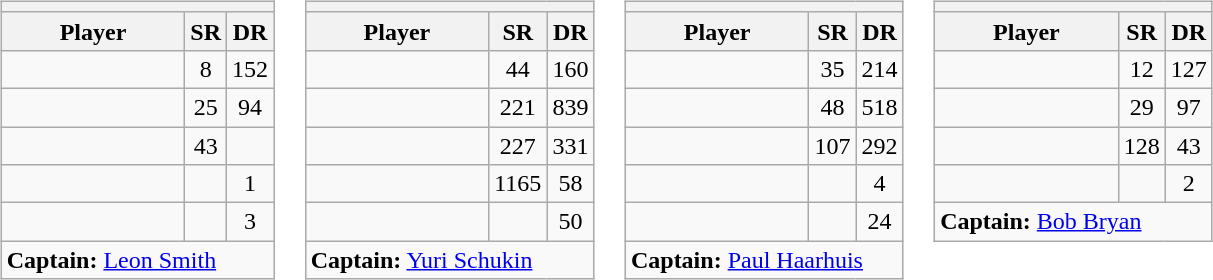<table>
<tr valign=top>
<td><br><table class="wikitable sortable nowrap">
<tr>
<th colspan=3></th>
</tr>
<tr>
<th width=115>Player</th>
<th width=20>SR</th>
<th width=20>DR</th>
</tr>
<tr>
<td></td>
<td align=center>8</td>
<td align=center>152</td>
</tr>
<tr>
<td></td>
<td align=center>25</td>
<td align=center>94</td>
</tr>
<tr>
<td></td>
<td align=center>43</td>
<td align=center></td>
</tr>
<tr>
<td></td>
<td align=center></td>
<td align=center>1</td>
</tr>
<tr>
<td></td>
<td align=center></td>
<td align=center>3</td>
</tr>
<tr class="sortbottom">
<td colspan=3><strong>Captain:</strong> <a href='#'>Leon Smith</a></td>
</tr>
</table>
</td>
<td><br><table class="wikitable sortable nowrap">
<tr>
<th colspan=3></th>
</tr>
<tr>
<th width=115>Player</th>
<th width=20>SR</th>
<th width=20>DR</th>
</tr>
<tr>
<td></td>
<td align=center>44</td>
<td align=center>160</td>
</tr>
<tr>
<td></td>
<td align=center>221</td>
<td align=center>839</td>
</tr>
<tr>
<td></td>
<td align=center>227</td>
<td align=center>331</td>
</tr>
<tr>
<td></td>
<td align=center>1165</td>
<td align=center>58</td>
</tr>
<tr>
<td></td>
<td align=center></td>
<td align=center>50</td>
</tr>
<tr class="sortbottom">
<td colspan=3><strong>Captain:</strong> <a href='#'>Yuri Schukin</a></td>
</tr>
</table>
</td>
<td><br><table class="wikitable sortable nowrap">
<tr>
<th colspan=3></th>
</tr>
<tr>
<th width=115>Player</th>
<th width=20>SR</th>
<th width=20>DR</th>
</tr>
<tr>
<td></td>
<td align=center>35</td>
<td align=center>214</td>
</tr>
<tr>
<td></td>
<td align=center>48</td>
<td align=center>518</td>
</tr>
<tr>
<td></td>
<td align=center>107</td>
<td align=center>292</td>
</tr>
<tr>
<td></td>
<td align=center></td>
<td align=center>4</td>
</tr>
<tr>
<td></td>
<td align=center></td>
<td align=center>24</td>
</tr>
<tr class="sortbottom">
<td colspan=3><strong>Captain:</strong> <a href='#'>Paul Haarhuis</a></td>
</tr>
</table>
</td>
<td><br><table class="wikitable sortable nowrap">
<tr>
<th colspan=3></th>
</tr>
<tr>
<th width=115>Player</th>
<th width=20>SR</th>
<th width=20>DR</th>
</tr>
<tr>
<td></td>
<td align=center>12</td>
<td align=center>127</td>
</tr>
<tr>
<td></td>
<td align=center>29</td>
<td align=center>97</td>
</tr>
<tr>
<td></td>
<td align=center>128</td>
<td align=center>43</td>
</tr>
<tr>
<td></td>
<td align=center></td>
<td align=center>2</td>
</tr>
<tr class="sortbottom">
<td colspan=3><strong>Captain:</strong> <a href='#'>Bob Bryan</a></td>
</tr>
</table>
</td>
</tr>
</table>
